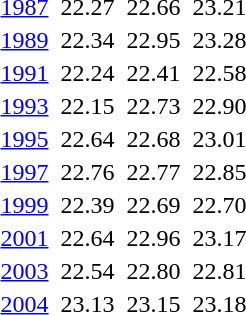<table>
<tr valign="top">
<td><a href='#'>1987</a><br></td>
<td></td>
<td>22.27 </td>
<td></td>
<td>22.66 </td>
<td></td>
<td>23.21</td>
</tr>
<tr valign="top">
<td><a href='#'>1989</a><br></td>
<td></td>
<td>22.34 </td>
<td></td>
<td>22.95 </td>
<td></td>
<td>23.28</td>
</tr>
<tr valign="top">
<td><a href='#'>1991</a><br></td>
<td></td>
<td>22.24 </td>
<td></td>
<td>22.41 </td>
<td></td>
<td>22.58 </td>
</tr>
<tr valign="top">
<td><a href='#'>1993</a><br></td>
<td></td>
<td>22.15 </td>
<td></td>
<td>22.73 </td>
<td></td>
<td>22.90</td>
</tr>
<tr valign="top">
<td><a href='#'>1995</a><br></td>
<td></td>
<td>22.64 </td>
<td></td>
<td>22.68 </td>
<td></td>
<td>23.01</td>
</tr>
<tr valign="top">
<td><a href='#'>1997</a><br></td>
<td></td>
<td>22.76 </td>
<td></td>
<td>22.77</td>
<td></td>
<td>22.85</td>
</tr>
<tr valign="top">
<td><a href='#'>1999</a><br></td>
<td></td>
<td>22.39 </td>
<td></td>
<td>22.69 </td>
<td></td>
<td>22.70 </td>
</tr>
<tr valign="top">
<td><a href='#'>2001</a><br></td>
<td></td>
<td>22.64 </td>
<td></td>
<td>22.96 </td>
<td></td>
<td>23.17</td>
</tr>
<tr valign="top">
<td><a href='#'>2003</a><br></td>
<td></td>
<td>22.54</td>
<td></td>
<td>22.80</td>
<td></td>
<td>22.81 </td>
</tr>
<tr valign="top">
<td><a href='#'>2004</a><br></td>
<td></td>
<td>23.13</td>
<td></td>
<td>23.15</td>
<td></td>
<td>23.18</td>
</tr>
</table>
